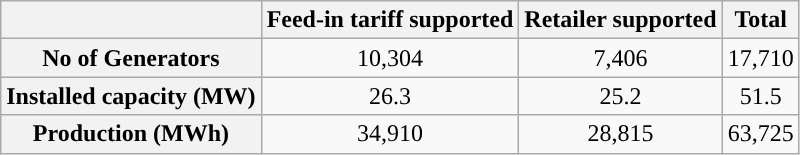<table class="wikitable" style="text-align: center">
<tr>
<th></th>
<th>Feed-in tariff supported</th>
<th>Retailer supported</th>
<th>Total</th>
</tr>
<tr>
<th>No of Generators</th>
<td>10,304</td>
<td>7,406</td>
<td>17,710</td>
</tr>
<tr>
<th>Installed capacity (MW)</th>
<td>26.3</td>
<td>25.2</td>
<td>51.5</td>
</tr>
<tr>
<th>Production (MWh)</th>
<td>34,910</td>
<td>28,815</td>
<td>63,725</td>
</tr>
</table>
